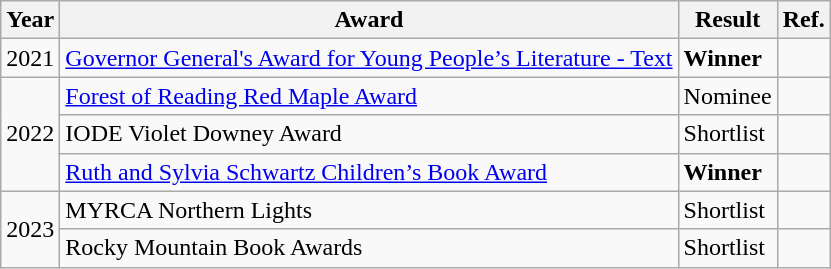<table class="wikitable sortable mw-collapsible">
<tr>
<th>Year</th>
<th>Award</th>
<th>Result</th>
<th>Ref.</th>
</tr>
<tr>
<td>2021</td>
<td><a href='#'>Governor General's Award for Young People’s Literature - Text</a></td>
<td><strong>Winner</strong></td>
<td></td>
</tr>
<tr>
<td rowspan="3">2022</td>
<td><a href='#'>Forest of Reading Red Maple Award</a></td>
<td>Nominee</td>
<td></td>
</tr>
<tr>
<td>IODE Violet Downey Award</td>
<td>Shortlist</td>
<td></td>
</tr>
<tr>
<td><a href='#'>Ruth and Sylvia Schwartz Children’s Book Award</a></td>
<td><strong>Winner</strong></td>
<td></td>
</tr>
<tr>
<td rowspan="2">2023</td>
<td>MYRCA Northern Lights</td>
<td>Shortlist</td>
<td></td>
</tr>
<tr>
<td>Rocky Mountain Book Awards</td>
<td>Shortlist</td>
<td></td>
</tr>
</table>
